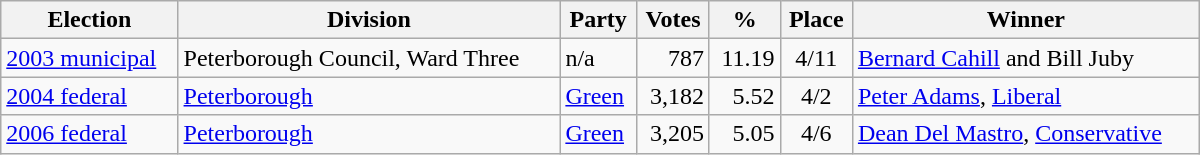<table class="wikitable" width="800">
<tr>
<th align="left">Election</th>
<th align="left">Division</th>
<th align="left">Party</th>
<th align="right">Votes</th>
<th align="right">%</th>
<th align="center">Place</th>
<th align="center">Winner</th>
</tr>
<tr>
<td align="left"><a href='#'>2003 municipal</a></td>
<td align="left">Peterborough Council, Ward Three</td>
<td align="left">n/a</td>
<td align="right">787</td>
<td align="right">11.19</td>
<td align="center">4/11</td>
<td align="left"><a href='#'>Bernard Cahill</a> and Bill Juby</td>
</tr>
<tr>
<td align="left"><a href='#'>2004 federal</a></td>
<td align="left"><a href='#'>Peterborough</a></td>
<td align="left"><a href='#'>Green</a></td>
<td align="right">3,182</td>
<td align="right">5.52</td>
<td align="center">4/2</td>
<td align="left"><a href='#'>Peter Adams</a>, <a href='#'>Liberal</a></td>
</tr>
<tr>
<td align="left"><a href='#'>2006 federal</a></td>
<td align="left"><a href='#'>Peterborough</a></td>
<td align="left"><a href='#'>Green</a></td>
<td align="right">3,205</td>
<td align="right">5.05</td>
<td align="center">4/6</td>
<td align="left"><a href='#'>Dean Del Mastro</a>, <a href='#'>Conservative</a></td>
</tr>
</table>
